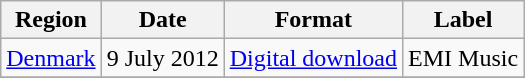<table class=wikitable>
<tr>
<th>Region</th>
<th>Date</th>
<th>Format</th>
<th>Label</th>
</tr>
<tr>
<td><a href='#'>Denmark</a></td>
<td>9 July 2012</td>
<td><a href='#'>Digital download</a></td>
<td>EMI Music</td>
</tr>
<tr>
</tr>
</table>
